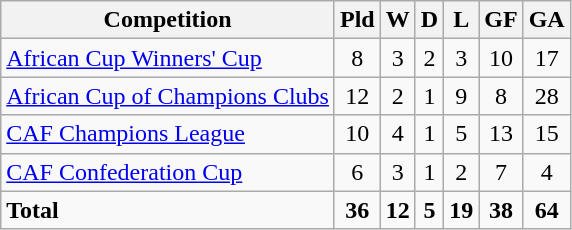<table class="wikitable">
<tr>
<th>Competition</th>
<th>Pld</th>
<th>W</th>
<th>D</th>
<th>L</th>
<th>GF</th>
<th>GA</th>
</tr>
<tr>
<td><a href='#'>African Cup Winners' Cup</a></td>
<td style="text-align:center;">8</td>
<td style="text-align:center;">3</td>
<td style="text-align:center;">2</td>
<td style="text-align:center;">3</td>
<td style="text-align:center;">10</td>
<td style="text-align:center;">17</td>
</tr>
<tr>
<td><a href='#'>African Cup of Champions Clubs</a></td>
<td style="text-align:center;">12</td>
<td style="text-align:center;">2</td>
<td style="text-align:center;">1</td>
<td style="text-align:center;">9</td>
<td style="text-align:center;">8</td>
<td style="text-align:center;">28</td>
</tr>
<tr>
<td><a href='#'>CAF Champions League</a></td>
<td style="text-align:center;">10</td>
<td style="text-align:center;">4</td>
<td style="text-align:center;">1</td>
<td style="text-align:center;">5</td>
<td style="text-align:center;">13</td>
<td style="text-align:center;">15</td>
</tr>
<tr>
<td><a href='#'>CAF Confederation Cup</a></td>
<td style="text-align:center;">6</td>
<td style="text-align:center;">3</td>
<td style="text-align:center;">1</td>
<td style="text-align:center;">2</td>
<td style="text-align:center;">7</td>
<td style="text-align:center;">4</td>
</tr>
<tr>
<td><strong>Total</strong></td>
<td style="text-align:center;"><strong>36</strong></td>
<td style="text-align:center;"><strong>12</strong></td>
<td style="text-align:center;"><strong>5</strong></td>
<td style="text-align:center;"><strong>19</strong></td>
<td style="text-align:center;"><strong>38</strong></td>
<td style="text-align:center;"><strong>64</strong></td>
</tr>
</table>
